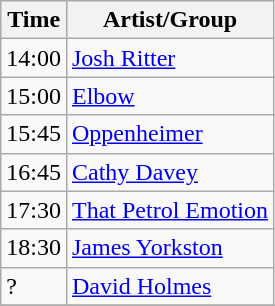<table class="wikitable" style="float:left; margin-right:1em">
<tr>
<th>Time</th>
<th>Artist/Group</th>
</tr>
<tr>
<td>14:00</td>
<td><a href='#'>Josh Ritter</a></td>
</tr>
<tr>
<td>15:00</td>
<td><a href='#'>Elbow</a></td>
</tr>
<tr>
<td>15:45</td>
<td><a href='#'>Oppenheimer</a></td>
</tr>
<tr>
<td>16:45</td>
<td><a href='#'>Cathy Davey</a></td>
</tr>
<tr>
<td>17:30</td>
<td><a href='#'>That Petrol Emotion</a></td>
</tr>
<tr>
<td>18:30</td>
<td><a href='#'>James Yorkston</a></td>
</tr>
<tr>
<td>?</td>
<td><a href='#'>David Holmes</a></td>
</tr>
<tr>
</tr>
</table>
